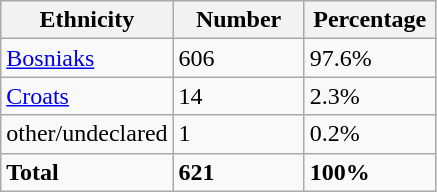<table class="wikitable">
<tr>
<th width="100px">Ethnicity</th>
<th width="80px">Number</th>
<th width="80px">Percentage</th>
</tr>
<tr>
<td><a href='#'>Bosniaks</a></td>
<td>606</td>
<td>97.6%</td>
</tr>
<tr>
<td><a href='#'>Croats</a></td>
<td>14</td>
<td>2.3%</td>
</tr>
<tr>
<td>other/undeclared</td>
<td>1</td>
<td>0.2%</td>
</tr>
<tr>
<td><strong>Total</strong></td>
<td><strong>621</strong></td>
<td><strong>100%</strong></td>
</tr>
</table>
